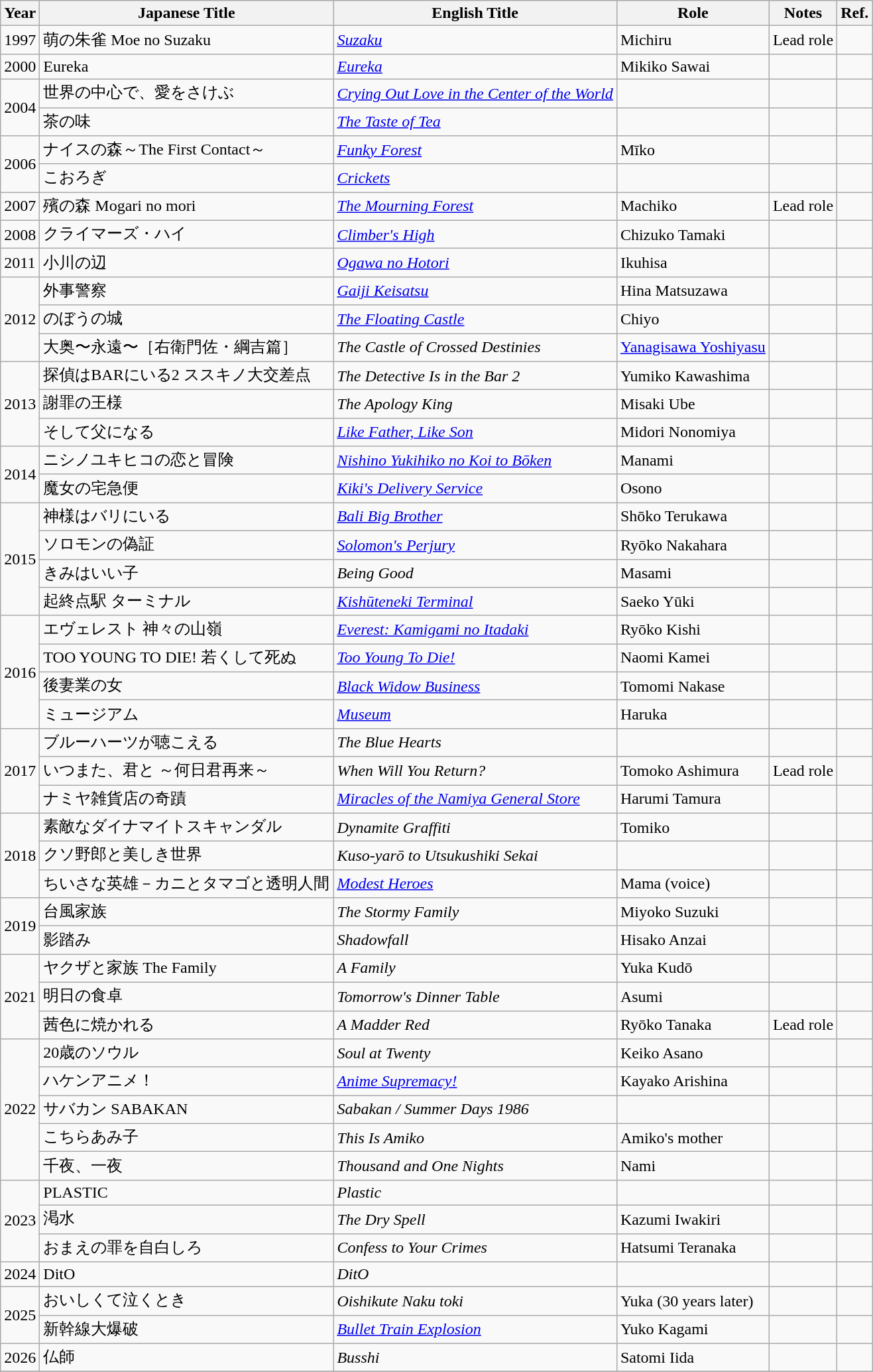<table class="wikitable">
<tr>
<th>Year</th>
<th>Japanese Title</th>
<th>English Title</th>
<th>Role</th>
<th>Notes</th>
<th>Ref.</th>
</tr>
<tr>
<td>1997</td>
<td>萌の朱雀 Moe no Suzaku</td>
<td><em><a href='#'>Suzaku</a></em></td>
<td>Michiru</td>
<td>Lead role</td>
<td></td>
</tr>
<tr>
<td>2000</td>
<td>Eureka</td>
<td><em><a href='#'>Eureka</a></em></td>
<td>Mikiko Sawai</td>
<td></td>
<td></td>
</tr>
<tr>
<td rowspan="2">2004</td>
<td>世界の中心で、愛をさけぶ</td>
<td><em><a href='#'>Crying Out Love in the Center of the World</a></em></td>
<td></td>
<td></td>
<td></td>
</tr>
<tr>
<td>茶の味</td>
<td><em><a href='#'>The Taste of Tea</a></em></td>
<td></td>
<td></td>
<td></td>
</tr>
<tr>
<td rowspan="2">2006</td>
<td>ナイスの森～The First Contact～</td>
<td><em><a href='#'>Funky Forest</a></em></td>
<td>Mīko</td>
<td></td>
<td></td>
</tr>
<tr>
<td>こおろぎ</td>
<td><em><a href='#'>Crickets</a></em></td>
<td></td>
<td></td>
<td></td>
</tr>
<tr>
<td>2007</td>
<td>殯の森 Mogari no mori</td>
<td><em><a href='#'>The Mourning Forest</a></em></td>
<td>Machiko</td>
<td>Lead role</td>
<td></td>
</tr>
<tr>
<td>2008</td>
<td>クライマーズ・ハイ</td>
<td><em><a href='#'>Climber's High</a></em></td>
<td>Chizuko Tamaki</td>
<td></td>
<td></td>
</tr>
<tr>
<td>2011</td>
<td>小川の辺</td>
<td><em><a href='#'>Ogawa no Hotori</a></em></td>
<td>Ikuhisa</td>
<td></td>
<td></td>
</tr>
<tr>
<td rowspan="3">2012</td>
<td>外事警察</td>
<td><em><a href='#'>Gaiji Keisatsu</a></em></td>
<td>Hina Matsuzawa</td>
<td></td>
<td></td>
</tr>
<tr>
<td>のぼうの城</td>
<td><em><a href='#'>The Floating Castle</a></em></td>
<td>Chiyo</td>
<td></td>
<td></td>
</tr>
<tr>
<td>大奥〜永遠〜［右衛門佐・綱吉篇］</td>
<td><em>The Castle of Crossed Destinies</em></td>
<td><a href='#'>Yanagisawa Yoshiyasu</a></td>
<td></td>
<td></td>
</tr>
<tr>
<td rowspan="3">2013</td>
<td>探偵はBARにいる2 ススキノ大交差点</td>
<td><em>The Detective Is in the Bar 2</em></td>
<td>Yumiko Kawashima</td>
<td></td>
<td></td>
</tr>
<tr>
<td>謝罪の王様</td>
<td><em>The Apology King</em></td>
<td>Misaki Ube</td>
<td></td>
<td></td>
</tr>
<tr>
<td>そして父になる</td>
<td><em><a href='#'>Like Father, Like Son</a></em></td>
<td>Midori Nonomiya</td>
<td></td>
<td></td>
</tr>
<tr>
<td rowspan="2">2014</td>
<td>ニシノユキヒコの恋と冒険</td>
<td><em><a href='#'>Nishino Yukihiko no Koi to Bōken</a></em></td>
<td>Manami</td>
<td></td>
<td></td>
</tr>
<tr>
<td>魔女の宅急便</td>
<td><em><a href='#'>Kiki's Delivery Service</a></em></td>
<td>Osono</td>
<td></td>
<td></td>
</tr>
<tr>
<td rowspan="4">2015</td>
<td>神様はバリにいる</td>
<td><em><a href='#'>Bali Big Brother</a></em></td>
<td>Shōko Terukawa</td>
<td></td>
<td></td>
</tr>
<tr>
<td>ソロモンの偽証</td>
<td><em><a href='#'>Solomon's Perjury</a></em></td>
<td>Ryōko Nakahara</td>
<td></td>
<td></td>
</tr>
<tr>
<td>きみはいい子</td>
<td><em>Being Good</em></td>
<td>Masami</td>
<td></td>
<td></td>
</tr>
<tr>
<td>起終点駅 ターミナル</td>
<td><em><a href='#'>Kishūteneki Terminal</a></em></td>
<td>Saeko Yūki</td>
<td></td>
<td></td>
</tr>
<tr>
<td rowspan="4">2016</td>
<td>エヴェレスト 神々の山嶺</td>
<td><em><a href='#'>Everest: Kamigami no Itadaki</a></em></td>
<td>Ryōko Kishi</td>
<td></td>
<td></td>
</tr>
<tr>
<td>TOO YOUNG TO DIE! 若くして死ぬ</td>
<td><em><a href='#'>Too Young To Die!</a></em></td>
<td>Naomi Kamei</td>
<td></td>
<td></td>
</tr>
<tr>
<td>後妻業の女</td>
<td><em><a href='#'>Black Widow Business</a></em></td>
<td>Tomomi Nakase</td>
<td></td>
<td></td>
</tr>
<tr>
<td>ミュージアム</td>
<td><em><a href='#'>Museum</a></em></td>
<td>Haruka</td>
<td></td>
<td></td>
</tr>
<tr>
<td rowspan="3">2017</td>
<td>ブルーハーツが聴こえる</td>
<td><em>The Blue Hearts</em></td>
<td></td>
<td></td>
<td></td>
</tr>
<tr>
<td>いつまた、君と ～何日君再来～</td>
<td><em>When Will You Return?</em></td>
<td>Tomoko Ashimura</td>
<td>Lead role</td>
<td></td>
</tr>
<tr>
<td>ナミヤ雑貨店の奇蹟</td>
<td><em><a href='#'>Miracles of the Namiya General Store</a></em></td>
<td>Harumi Tamura</td>
<td></td>
<td></td>
</tr>
<tr>
<td rowspan="3">2018</td>
<td>素敵なダイナマイトスキャンダル</td>
<td><em>Dynamite Graffiti</em></td>
<td>Tomiko</td>
<td></td>
<td></td>
</tr>
<tr>
<td>クソ野郎と美しき世界</td>
<td><em>Kuso-yarō to Utsukushiki Sekai</em></td>
<td></td>
<td></td>
<td></td>
</tr>
<tr>
<td>ちいさな英雄－カニとタマゴと透明人間</td>
<td><em><a href='#'>Modest Heroes</a></em></td>
<td>Mama (voice)</td>
<td></td>
<td></td>
</tr>
<tr>
<td rowspan="2">2019</td>
<td>台風家族</td>
<td><em>The Stormy Family</em></td>
<td>Miyoko Suzuki</td>
<td></td>
<td></td>
</tr>
<tr>
<td>影踏み</td>
<td><em>Shadowfall</em></td>
<td>Hisako Anzai</td>
<td></td>
<td></td>
</tr>
<tr>
<td rowspan="3">2021</td>
<td>ヤクザと家族 The Family</td>
<td><em>A Family</em></td>
<td>Yuka Kudō</td>
<td></td>
<td></td>
</tr>
<tr>
<td>明日の食卓</td>
<td><em>Tomorrow's Dinner Table</em></td>
<td>Asumi</td>
<td></td>
<td></td>
</tr>
<tr>
<td>茜色に焼かれる</td>
<td><em>A Madder Red</em></td>
<td>Ryōko Tanaka</td>
<td>Lead role</td>
<td></td>
</tr>
<tr>
<td rowspan="5">2022</td>
<td>20歳のソウル</td>
<td><em>Soul at Twenty</em></td>
<td>Keiko Asano</td>
<td></td>
<td></td>
</tr>
<tr>
<td>ハケンアニメ！</td>
<td><em><a href='#'>Anime Supremacy!</a></em></td>
<td>Kayako Arishina</td>
<td></td>
<td></td>
</tr>
<tr>
<td>サバカン SABAKAN</td>
<td><em>Sabakan / Summer Days 1986</em></td>
<td></td>
<td></td>
<td></td>
</tr>
<tr>
<td>こちらあみ子</td>
<td><em>This Is Amiko</em></td>
<td>Amiko's mother</td>
<td></td>
<td></td>
</tr>
<tr>
<td>千夜、一夜</td>
<td><em>Thousand and One Nights</em></td>
<td>Nami</td>
<td></td>
<td></td>
</tr>
<tr>
<td rowspan=3>2023</td>
<td>PLASTIC</td>
<td><em>Plastic</em></td>
<td></td>
<td></td>
<td></td>
</tr>
<tr>
<td>渇水</td>
<td><em>The Dry Spell</em></td>
<td>Kazumi Iwakiri</td>
<td></td>
<td></td>
</tr>
<tr>
<td>おまえの罪を自白しろ</td>
<td><em>Confess to Your Crimes</em></td>
<td>Hatsumi Teranaka</td>
<td></td>
<td></td>
</tr>
<tr>
<td>2024</td>
<td>DitO</td>
<td><em>DitO</em></td>
<td></td>
<td></td>
<td></td>
</tr>
<tr>
<td rowspan=2>2025</td>
<td>おいしくて泣くとき</td>
<td><em>Oishikute Naku toki</em></td>
<td>Yuka (30 years later)</td>
<td></td>
<td></td>
</tr>
<tr>
<td>新幹線大爆破</td>
<td><em><a href='#'>Bullet Train Explosion</a></em></td>
<td>Yuko Kagami</td>
<td></td>
<td></td>
</tr>
<tr>
<td>2026</td>
<td>仏師</td>
<td><em>Busshi</em></td>
<td>Satomi Iida</td>
<td></td>
<td></td>
</tr>
<tr>
</tr>
</table>
